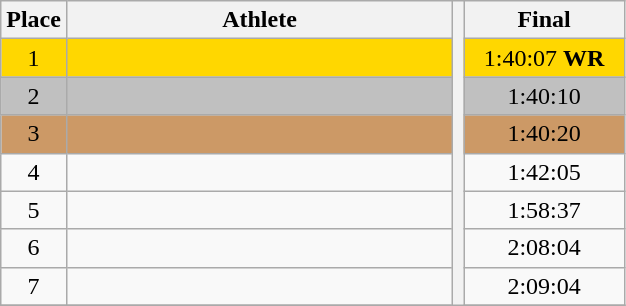<table class="wikitable" style="text-align:center">
<tr>
<th>Place</th>
<th width=250>Athlete</th>
<th rowspan=31></th>
<th width=100>Final</th>
</tr>
<tr bgcolor=gold>
<td>1</td>
<td align=left></td>
<td>1:40:07 <strong>WR</strong></td>
</tr>
<tr bgcolor=silver>
<td>2</td>
<td align=left></td>
<td>1:40:10</td>
</tr>
<tr bgcolor=cc9966>
<td>3</td>
<td align=left></td>
<td>1:40:20</td>
</tr>
<tr>
<td>4</td>
<td align=left></td>
<td>1:42:05</td>
</tr>
<tr>
<td>5</td>
<td align=left></td>
<td>1:58:37</td>
</tr>
<tr>
<td>6</td>
<td align=left></td>
<td>2:08:04</td>
</tr>
<tr>
<td>7</td>
<td align=left></td>
<td>2:09:04</td>
</tr>
<tr>
</tr>
</table>
